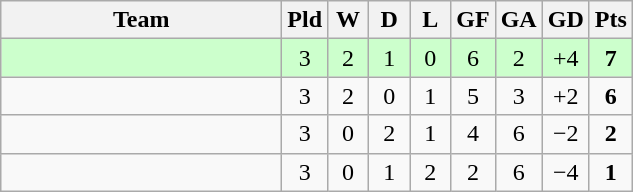<table class="wikitable" style="text-align:center;">
<tr>
<th width=180>Team</th>
<th width=20>Pld</th>
<th width=20>W</th>
<th width=20>D</th>
<th width=20>L</th>
<th width=20>GF</th>
<th width=20>GA</th>
<th width=20>GD</th>
<th width=20>Pts</th>
</tr>
<tr bgcolor="ccffcc">
<td align="left"></td>
<td>3</td>
<td>2</td>
<td>1</td>
<td>0</td>
<td>6</td>
<td>2</td>
<td>+4</td>
<td><strong>7</strong></td>
</tr>
<tr>
<td align="left"></td>
<td>3</td>
<td>2</td>
<td>0</td>
<td>1</td>
<td>5</td>
<td>3</td>
<td>+2</td>
<td><strong>6</strong></td>
</tr>
<tr>
<td align="left"></td>
<td>3</td>
<td>0</td>
<td>2</td>
<td>1</td>
<td>4</td>
<td>6</td>
<td>−2</td>
<td><strong>2</strong></td>
</tr>
<tr>
<td align="left"></td>
<td>3</td>
<td>0</td>
<td>1</td>
<td>2</td>
<td>2</td>
<td>6</td>
<td>−4</td>
<td><strong>1</strong></td>
</tr>
</table>
